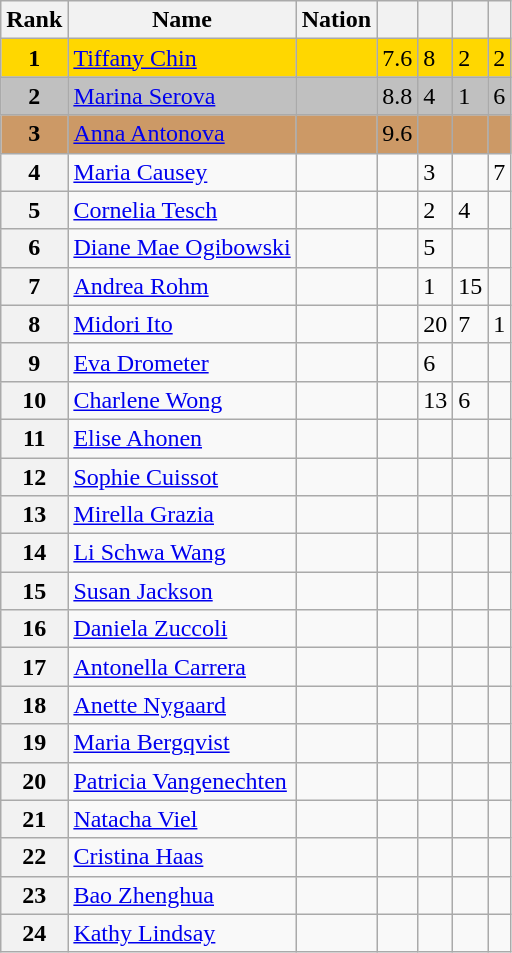<table class="wikitable sortable">
<tr>
<th>Rank</th>
<th>Name</th>
<th>Nation</th>
<th></th>
<th></th>
<th></th>
<th></th>
</tr>
<tr bgcolor=gold>
<td align=center><strong>1</strong></td>
<td><a href='#'>Tiffany Chin</a></td>
<td></td>
<td>7.6</td>
<td>8</td>
<td>2</td>
<td>2</td>
</tr>
<tr bgcolor=silver>
<td align=center><strong>2</strong></td>
<td><a href='#'>Marina Serova</a></td>
<td></td>
<td>8.8</td>
<td>4</td>
<td>1</td>
<td>6</td>
</tr>
<tr bgcolor=cc9966>
<td align=center><strong>3</strong></td>
<td><a href='#'>Anna Antonova</a></td>
<td></td>
<td>9.6</td>
<td></td>
<td></td>
<td></td>
</tr>
<tr>
<th>4</th>
<td><a href='#'>Maria Causey</a></td>
<td></td>
<td></td>
<td>3</td>
<td></td>
<td>7</td>
</tr>
<tr>
<th>5</th>
<td><a href='#'>Cornelia Tesch</a></td>
<td></td>
<td></td>
<td>2</td>
<td>4</td>
<td></td>
</tr>
<tr>
<th>6</th>
<td><a href='#'>Diane Mae Ogibowski</a></td>
<td></td>
<td></td>
<td>5</td>
<td></td>
<td></td>
</tr>
<tr>
<th>7</th>
<td><a href='#'>Andrea Rohm</a></td>
<td></td>
<td></td>
<td>1</td>
<td>15</td>
<td></td>
</tr>
<tr>
<th>8</th>
<td><a href='#'>Midori Ito</a></td>
<td></td>
<td></td>
<td>20</td>
<td>7</td>
<td>1</td>
</tr>
<tr>
<th>9</th>
<td><a href='#'>Eva Drometer</a></td>
<td></td>
<td></td>
<td>6</td>
<td></td>
<td></td>
</tr>
<tr>
<th>10</th>
<td><a href='#'>Charlene Wong</a></td>
<td></td>
<td></td>
<td>13</td>
<td>6</td>
<td></td>
</tr>
<tr>
<th>11</th>
<td><a href='#'>Elise Ahonen</a></td>
<td></td>
<td></td>
<td></td>
<td></td>
<td></td>
</tr>
<tr>
<th>12</th>
<td><a href='#'>Sophie Cuissot</a></td>
<td></td>
<td></td>
<td></td>
<td></td>
<td></td>
</tr>
<tr>
<th>13</th>
<td><a href='#'>Mirella Grazia</a></td>
<td></td>
<td></td>
<td></td>
<td></td>
<td></td>
</tr>
<tr>
<th>14</th>
<td><a href='#'>Li Schwa Wang</a></td>
<td></td>
<td></td>
<td></td>
<td></td>
<td></td>
</tr>
<tr>
<th>15</th>
<td><a href='#'>Susan Jackson</a></td>
<td></td>
<td></td>
<td></td>
<td></td>
<td></td>
</tr>
<tr>
<th>16</th>
<td><a href='#'>Daniela Zuccoli</a></td>
<td></td>
<td></td>
<td></td>
<td></td>
<td></td>
</tr>
<tr>
<th>17</th>
<td><a href='#'>Antonella Carrera</a></td>
<td></td>
<td></td>
<td></td>
<td></td>
<td></td>
</tr>
<tr>
<th>18</th>
<td><a href='#'>Anette Nygaard</a></td>
<td></td>
<td></td>
<td></td>
<td></td>
<td></td>
</tr>
<tr>
<th>19</th>
<td><a href='#'>Maria Bergqvist</a></td>
<td></td>
<td></td>
<td></td>
<td></td>
<td></td>
</tr>
<tr>
<th>20</th>
<td><a href='#'>Patricia Vangenechten</a></td>
<td></td>
<td></td>
<td></td>
<td></td>
<td></td>
</tr>
<tr>
<th>21</th>
<td><a href='#'>Natacha Viel</a></td>
<td></td>
<td></td>
<td></td>
<td></td>
<td></td>
</tr>
<tr>
<th>22</th>
<td><a href='#'>Cristina Haas</a></td>
<td></td>
<td></td>
<td></td>
<td></td>
<td></td>
</tr>
<tr>
<th>23</th>
<td><a href='#'>Bao Zhenghua</a></td>
<td></td>
<td></td>
<td></td>
<td></td>
<td></td>
</tr>
<tr>
<th>24</th>
<td><a href='#'>Kathy Lindsay</a></td>
<td></td>
<td></td>
<td></td>
<td></td>
<td></td>
</tr>
</table>
